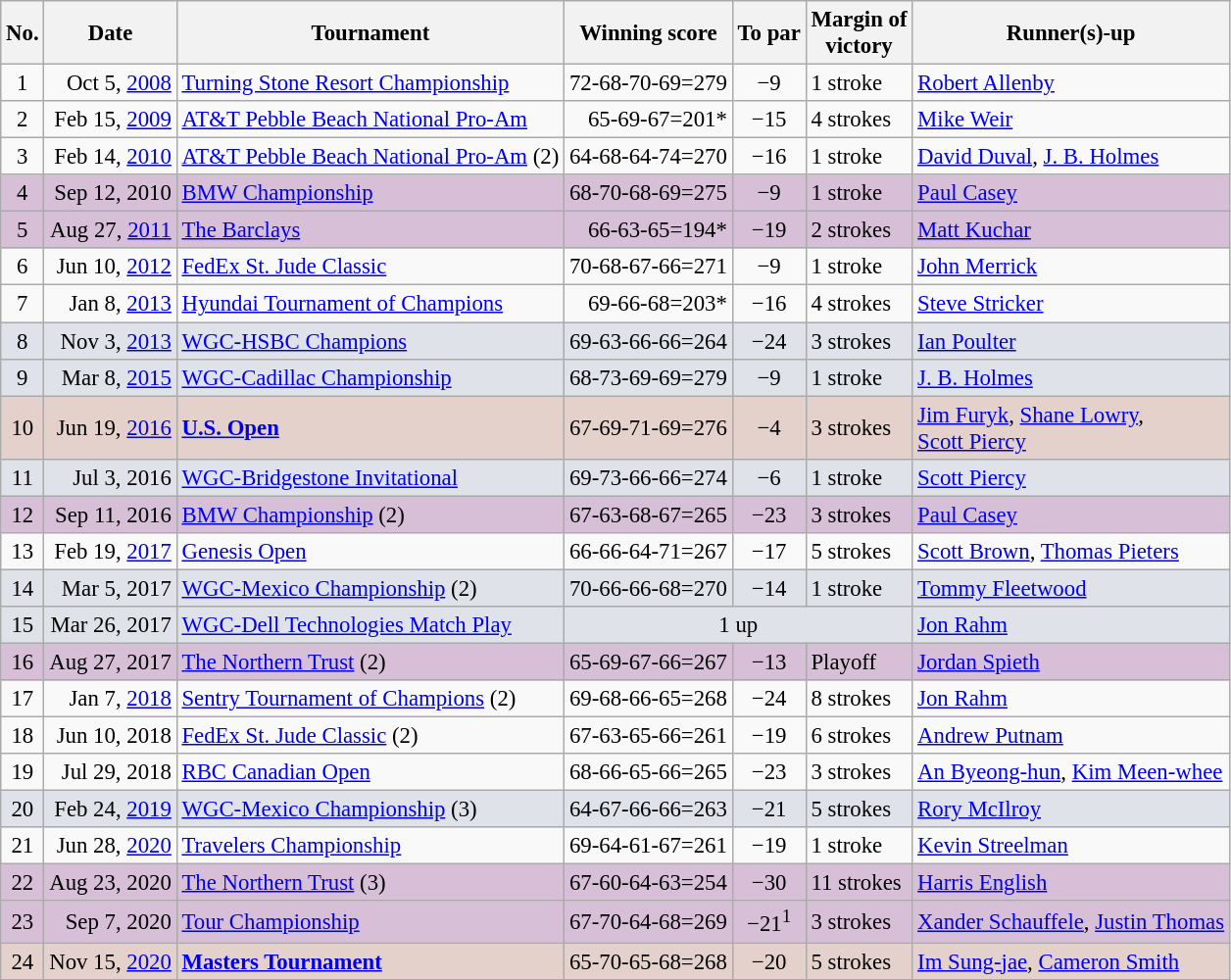<table class="wikitable" style="font-size:95%;">
<tr>
<th>No.</th>
<th>Date</th>
<th>Tournament</th>
<th>Winning score</th>
<th>To par</th>
<th>Margin of<br>victory</th>
<th>Runner(s)-up</th>
</tr>
<tr>
<td align=center>1</td>
<td align=right>Oct 5, <a href='#'>2008</a></td>
<td><a href='#'>Turning Stone Resort Championship</a></td>
<td align=right>72-68-70-69=279</td>
<td align=center>−9</td>
<td>1 stroke</td>
<td> <a href='#'>Robert Allenby</a></td>
</tr>
<tr>
<td align=center>2</td>
<td align=right>Feb 15, <a href='#'>2009</a></td>
<td><a href='#'>AT&T Pebble Beach National Pro-Am</a></td>
<td align=right>65-69-67=201*</td>
<td align=center>−15</td>
<td>4 strokes</td>
<td> <a href='#'>Mike Weir</a></td>
</tr>
<tr>
<td align=center>3</td>
<td align=right>Feb 14, <a href='#'>2010</a></td>
<td><a href='#'>AT&T Pebble Beach National Pro-Am</a> (2)</td>
<td align=right>64-68-64-74=270</td>
<td align=center>−16</td>
<td>1 stroke</td>
<td> <a href='#'>David Duval</a>,  <a href='#'>J. B. Holmes</a></td>
</tr>
<tr style="background:#D8BFD8;">
<td align=center>4</td>
<td align=right>Sep 12, 2010</td>
<td><a href='#'>BMW Championship</a></td>
<td align=right>68-70-68-69=275</td>
<td align=center>−9</td>
<td>1 stroke</td>
<td> <a href='#'>Paul Casey</a></td>
</tr>
<tr style="background:#D8BFD8;">
<td align=center>5</td>
<td align=right>Aug 27, <a href='#'>2011</a></td>
<td><a href='#'>The Barclays</a></td>
<td align=right>66-63-65=194*</td>
<td align=center>−19</td>
<td>2 strokes</td>
<td> <a href='#'>Matt Kuchar</a></td>
</tr>
<tr>
<td align=center>6</td>
<td align=right>Jun 10, <a href='#'>2012</a></td>
<td><a href='#'>FedEx St. Jude Classic</a></td>
<td align=right>70-68-67-66=271</td>
<td align=center>−9</td>
<td>1 stroke</td>
<td> <a href='#'>John Merrick</a></td>
</tr>
<tr>
<td align=center>7</td>
<td align=right>Jan 8, <a href='#'>2013</a></td>
<td><a href='#'>Hyundai Tournament of Champions</a></td>
<td align=right>69-66-68=203*</td>
<td align=center>−16</td>
<td>4 strokes</td>
<td> <a href='#'>Steve Stricker</a></td>
</tr>
<tr style="background:#dfe2e9;">
<td align=center>8</td>
<td align=right>Nov 3, <a href='#'>2013</a></td>
<td><a href='#'>WGC-HSBC Champions</a></td>
<td align=right>69-63-66-66=264</td>
<td align=center>−24</td>
<td>3 strokes</td>
<td> <a href='#'>Ian Poulter</a></td>
</tr>
<tr style="background:#dfe2e9;">
<td align=center>9</td>
<td align=right>Mar 8, <a href='#'>2015</a></td>
<td><a href='#'>WGC-Cadillac Championship</a></td>
<td align=right>68-73-69-69=279</td>
<td align=center>−9</td>
<td>1 stroke</td>
<td> <a href='#'>J. B. Holmes</a></td>
</tr>
<tr style="background:#e5d1cb;">
<td align=center>10</td>
<td align=right>Jun 19, <a href='#'>2016</a></td>
<td><strong><a href='#'>U.S. Open</a></strong></td>
<td align=right>67-69-71-69=276</td>
<td align=center>−4</td>
<td>3 strokes</td>
<td> <a href='#'>Jim Furyk</a>,  <a href='#'>Shane Lowry</a>,<br> <a href='#'>Scott Piercy</a></td>
</tr>
<tr style="background:#dfe2e9;">
<td align=center>11</td>
<td align=right>Jul 3, 2016</td>
<td><a href='#'>WGC-Bridgestone Invitational</a><small></small></td>
<td align=right>69-73-66-66=274</td>
<td align=center>−6</td>
<td>1 stroke</td>
<td> <a href='#'>Scott Piercy</a></td>
</tr>
<tr style="background:thistle;">
<td align=center>12</td>
<td align=right>Sep 11, 2016</td>
<td><a href='#'>BMW Championship</a> (2)</td>
<td align=right>67-63-68-67=265</td>
<td align=center>−23</td>
<td>3 strokes</td>
<td> <a href='#'>Paul Casey</a></td>
</tr>
<tr>
<td align=center>13</td>
<td align=right>Feb 19, <a href='#'>2017</a></td>
<td><a href='#'>Genesis Open</a></td>
<td align=right>66-66-64-71=267</td>
<td align=center>−17</td>
<td>5 strokes</td>
<td> <a href='#'>Scott Brown</a>,  <a href='#'>Thomas Pieters</a></td>
</tr>
<tr style="background:#dfe2e9;">
<td align=center>14</td>
<td align=right>Mar 5, 2017</td>
<td><a href='#'>WGC-Mexico Championship</a> (2)</td>
<td align=right>70-66-66-68=270</td>
<td align=center>−14</td>
<td>1 stroke</td>
<td> <a href='#'>Tommy Fleetwood</a></td>
</tr>
<tr style="background:#dfe2e9;">
<td align=center>15</td>
<td align=right>Mar 26, 2017</td>
<td><a href='#'>WGC-Dell Technologies Match Play</a></td>
<td colspan=3 align=center>1 up</td>
<td> <a href='#'>Jon Rahm</a></td>
</tr>
<tr style="background:thistle;">
<td align=center>16</td>
<td align=right>Aug 27, 2017</td>
<td><a href='#'>The Northern Trust</a> (2)</td>
<td align=right>65-69-67-66=267</td>
<td align=center>−13</td>
<td>Playoff</td>
<td> <a href='#'>Jordan Spieth</a></td>
</tr>
<tr>
<td align=center>17</td>
<td align=right>Jan 7, <a href='#'>2018</a></td>
<td><a href='#'>Sentry Tournament of Champions</a> (2)</td>
<td align=right>69-68-66-65=268</td>
<td align=center>−24</td>
<td>8 strokes</td>
<td> <a href='#'>Jon Rahm</a></td>
</tr>
<tr>
<td align=center>18</td>
<td align=right>Jun 10, 2018</td>
<td><a href='#'>FedEx St. Jude Classic</a> (2)</td>
<td align=right>67-63-65-66=261</td>
<td align=center>−19</td>
<td>6 strokes</td>
<td> <a href='#'>Andrew Putnam</a></td>
</tr>
<tr>
<td align=center>19</td>
<td align=right>Jul 29, 2018</td>
<td><a href='#'>RBC Canadian Open</a></td>
<td align=right>68-66-65-66=265</td>
<td align=center>−23</td>
<td>3 strokes</td>
<td> <a href='#'>An Byeong-hun</a>,  <a href='#'>Kim Meen-whee</a></td>
</tr>
<tr style="background:#dfe2e9;">
<td align=center>20</td>
<td align=right>Feb 24, <a href='#'>2019</a></td>
<td><a href='#'>WGC-Mexico Championship</a> (3)</td>
<td align=right>64-67-66-66=263</td>
<td align=center>−21</td>
<td>5 strokes</td>
<td> <a href='#'>Rory McIlroy</a></td>
</tr>
<tr>
<td align=center>21</td>
<td align=right>Jun 28, <a href='#'>2020</a></td>
<td><a href='#'>Travelers Championship</a></td>
<td align=right>69-64-61-67=261</td>
<td align=center>−19</td>
<td>1 stroke</td>
<td> <a href='#'>Kevin Streelman</a></td>
</tr>
<tr style="background:thistle;">
<td align=center>22</td>
<td align=right>Aug 23, 2020</td>
<td><a href='#'>The Northern Trust</a> (3)</td>
<td align=right>67-60-64-63=254</td>
<td align=center>−30</td>
<td>11 strokes</td>
<td> <a href='#'>Harris English</a></td>
</tr>
<tr style="background:thistle;">
<td align=center>23</td>
<td align=right>Sep 7, 2020</td>
<td><a href='#'>Tour Championship</a></td>
<td align=right>67-70-64-68=269</td>
<td align=center>−21<sup>1</sup></td>
<td>3 strokes</td>
<td> <a href='#'>Xander Schauffele</a>,  <a href='#'>Justin Thomas</a></td>
</tr>
<tr style="background:#e5d1cb;">
<td align=center>24</td>
<td align=right>Nov 15, <a href='#'>2020</a></td>
<td><strong><a href='#'>Masters Tournament</a></strong></td>
<td align=right>65-70-65-68=268</td>
<td align=center>−20</td>
<td>5 strokes</td>
<td> <a href='#'>Im Sung-jae</a>,  <a href='#'>Cameron Smith</a></td>
</tr>
</table>
